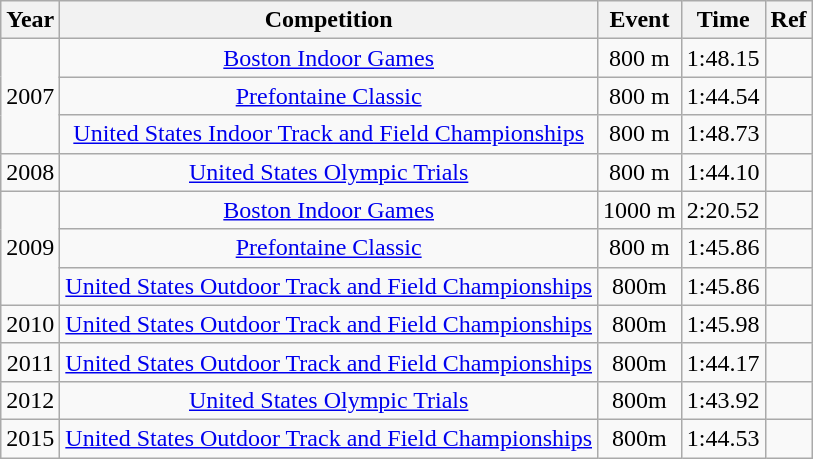<table class="wikitable">
<tr>
<th>Year</th>
<th>Competition</th>
<th>Event</th>
<th>Time</th>
<th>Ref</th>
</tr>
<tr>
<td rowspan="3" align=center>2007</td>
<td align=center><a href='#'>Boston Indoor Games</a></td>
<td align=center>800 m</td>
<td align=center>1:48.15</td>
<td></td>
</tr>
<tr>
<td align=center><a href='#'>Prefontaine Classic</a></td>
<td align=center>800 m</td>
<td align=center>1:44.54</td>
<td align=center></td>
</tr>
<tr>
<td align=center><a href='#'>United States Indoor Track and Field Championships</a></td>
<td align=center>800 m</td>
<td align=center>1:48.73</td>
<td></td>
</tr>
<tr>
<td align=center>2008</td>
<td align=center><a href='#'>United States Olympic Trials</a></td>
<td align=center>800 m</td>
<td align=center>1:44.10</td>
<td align=center></td>
</tr>
<tr>
<td rowspan="3">2009</td>
<td align=center><a href='#'>Boston Indoor Games</a></td>
<td align=center>1000 m</td>
<td align=center>2:20.52</td>
<td></td>
</tr>
<tr>
<td align=center><a href='#'>Prefontaine Classic</a></td>
<td align=center>800 m</td>
<td align=center>1:45.86</td>
<td></td>
</tr>
<tr>
<td align=center><a href='#'>United States Outdoor Track and Field Championships</a></td>
<td align=center>800m</td>
<td align=center>1:45.86</td>
<td></td>
</tr>
<tr>
<td align=center>2010</td>
<td align=center><a href='#'>United States Outdoor Track and Field Championships</a></td>
<td align=center>800m</td>
<td align=center>1:45.98</td>
<td></td>
</tr>
<tr>
<td align=center>2011</td>
<td align=center><a href='#'>United States Outdoor Track and Field Championships</a></td>
<td align=center>800m</td>
<td align=center>1:44.17</td>
<td></td>
</tr>
<tr>
<td align=center>2012</td>
<td align=center><a href='#'>United States Olympic Trials</a></td>
<td align=center>800m</td>
<td align=center>1:43.92</td>
<td></td>
</tr>
<tr>
<td align=center>2015</td>
<td align=center><a href='#'>United States Outdoor Track and Field Championships</a></td>
<td align=center>800m</td>
<td align=center>1:44.53</td>
<td></td>
</tr>
</table>
